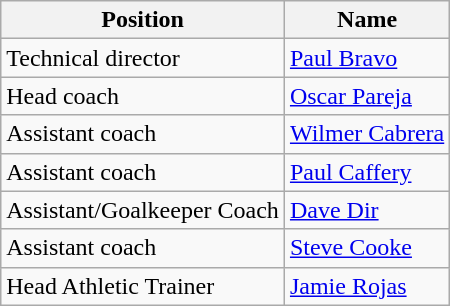<table class="wikitable">
<tr>
<th>Position</th>
<th>Name</th>
</tr>
<tr>
<td>Technical director</td>
<td><a href='#'>Paul Bravo</a></td>
</tr>
<tr>
<td>Head coach</td>
<td><a href='#'>Oscar Pareja</a></td>
</tr>
<tr>
<td>Assistant coach</td>
<td><a href='#'>Wilmer Cabrera</a></td>
</tr>
<tr>
<td>Assistant coach</td>
<td><a href='#'>Paul Caffery</a></td>
</tr>
<tr>
<td>Assistant/Goalkeeper Coach</td>
<td><a href='#'>Dave Dir</a></td>
</tr>
<tr>
<td>Assistant coach</td>
<td><a href='#'>Steve Cooke</a></td>
</tr>
<tr>
<td>Head Athletic Trainer</td>
<td><a href='#'>Jamie Rojas</a></td>
</tr>
</table>
